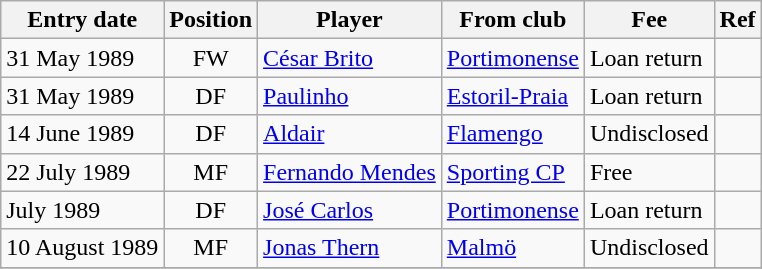<table class="wikitable">
<tr>
<th>Entry date</th>
<th>Position</th>
<th>Player</th>
<th>From club</th>
<th>Fee</th>
<th>Ref</th>
</tr>
<tr>
<td>31 May 1989</td>
<td style="text-align:center;">FW</td>
<td style="text-align:left;"><a href='#'>César Brito</a></td>
<td style="text-align:left;"><a href='#'>Portimonense</a></td>
<td>Loan return</td>
<td></td>
</tr>
<tr>
<td>31 May 1989</td>
<td style="text-align:center;">DF</td>
<td style="text-align:left;"><a href='#'>Paulinho</a></td>
<td style="text-align:left;"><a href='#'>Estoril-Praia</a></td>
<td>Loan return</td>
<td></td>
</tr>
<tr>
<td>14 June 1989</td>
<td style="text-align:center;">DF</td>
<td style="text-align:left;"><a href='#'>Aldair</a></td>
<td style="text-align:left;"><a href='#'>Flamengo</a></td>
<td>Undisclosed</td>
<td></td>
</tr>
<tr>
<td>22 July 1989</td>
<td style="text-align:center;">MF</td>
<td style="text-align:left;"><a href='#'>Fernando Mendes</a></td>
<td style="text-align:left;"><a href='#'>Sporting CP</a></td>
<td>Free</td>
<td></td>
</tr>
<tr>
<td>July 1989</td>
<td style="text-align:center;">DF</td>
<td style="text-align:left;"><a href='#'>José Carlos</a></td>
<td style="text-align:left;"><a href='#'>Portimonense</a></td>
<td>Loan return</td>
<td></td>
</tr>
<tr>
<td>10 August 1989</td>
<td style="text-align:center;">MF</td>
<td style="text-align:left;"><a href='#'>Jonas Thern</a></td>
<td style="text-align:left;"><a href='#'>Malmö</a></td>
<td>Undisclosed</td>
<td></td>
</tr>
<tr>
</tr>
</table>
